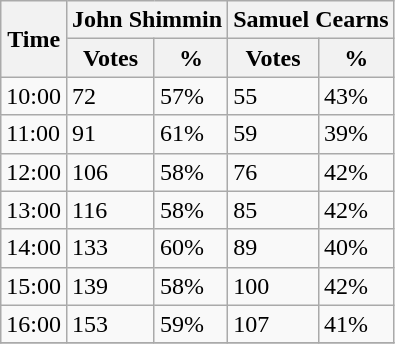<table class="wikitable">
<tr>
<th rowspan="2">Time</th>
<th colspan="2">John Shimmin</th>
<th colspan="2">Samuel Cearns</th>
</tr>
<tr>
<th>Votes</th>
<th>%</th>
<th>Votes</th>
<th>%</th>
</tr>
<tr>
<td>10:00</td>
<td>72</td>
<td>57%</td>
<td>55</td>
<td>43%</td>
</tr>
<tr>
<td>11:00</td>
<td>91</td>
<td>61%</td>
<td>59</td>
<td>39%</td>
</tr>
<tr>
<td>12:00</td>
<td>106</td>
<td>58%</td>
<td>76</td>
<td>42%</td>
</tr>
<tr>
<td>13:00</td>
<td>116</td>
<td>58%</td>
<td>85</td>
<td>42%</td>
</tr>
<tr>
<td>14:00</td>
<td>133</td>
<td>60%</td>
<td>89</td>
<td>40%</td>
</tr>
<tr>
<td>15:00</td>
<td>139</td>
<td>58%</td>
<td>100</td>
<td>42%</td>
</tr>
<tr>
<td>16:00</td>
<td>153</td>
<td>59%</td>
<td>107</td>
<td>41%</td>
</tr>
<tr>
</tr>
</table>
